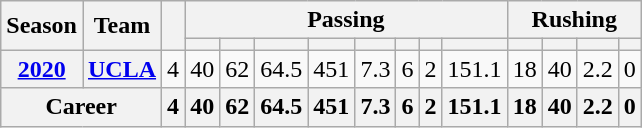<table class="wikitable sortable" style="text-align:center;">
<tr>
<th rowspan="2">Season</th>
<th rowspan="2">Team</th>
<th rowspan="2"></th>
<th colspan="8">Passing</th>
<th colspan="4">Rushing</th>
</tr>
<tr>
<th></th>
<th></th>
<th></th>
<th></th>
<th></th>
<th></th>
<th></th>
<th></th>
<th></th>
<th></th>
<th></th>
<th></th>
</tr>
<tr>
<th><a href='#'>2020</a></th>
<th><a href='#'>UCLA</a></th>
<td>4</td>
<td>40</td>
<td>62</td>
<td>64.5</td>
<td>451</td>
<td>7.3</td>
<td>6</td>
<td>2</td>
<td>151.1</td>
<td>18</td>
<td>40</td>
<td>2.2</td>
<td>0</td>
</tr>
<tr>
<th colspan="2">Career</th>
<th>4</th>
<th>40</th>
<th>62</th>
<th>64.5</th>
<th>451</th>
<th>7.3</th>
<th>6</th>
<th>2</th>
<th>151.1</th>
<th>18</th>
<th>40</th>
<th>2.2</th>
<th>0</th>
</tr>
</table>
